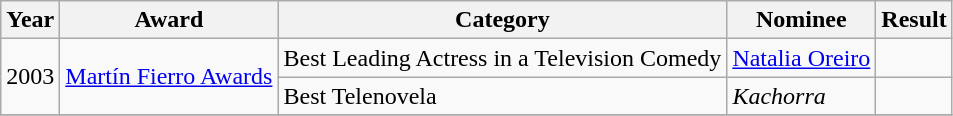<table class="wikitable plainrowheaders sortable ">
<tr>
<th>Year</th>
<th>Award</th>
<th>Category</th>
<th>Nominee</th>
<th>Result</th>
</tr>
<tr>
<td rowspan="2">2003</td>
<td rowspan="2"><a href='#'>Martín Fierro Awards</a></td>
<td>Best Leading Actress in a Television Comedy</td>
<td><a href='#'>Natalia Oreiro</a></td>
<td></td>
</tr>
<tr>
<td>Best Telenovela</td>
<td><em>Kachorra</em></td>
<td></td>
</tr>
<tr>
</tr>
</table>
